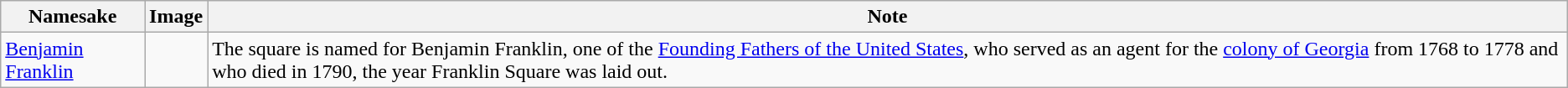<table class="wikitable">
<tr>
<th>Namesake</th>
<th>Image</th>
<th>Note</th>
</tr>
<tr>
<td><a href='#'>Benjamin Franklin</a></td>
<td></td>
<td>The square is named for Benjamin Franklin, one of the <a href='#'>Founding Fathers of the United States</a>, who served as an agent for the <a href='#'>colony of Georgia</a> from 1768 to 1778 and who died in 1790, the year Franklin Square was laid out.</td>
</tr>
</table>
